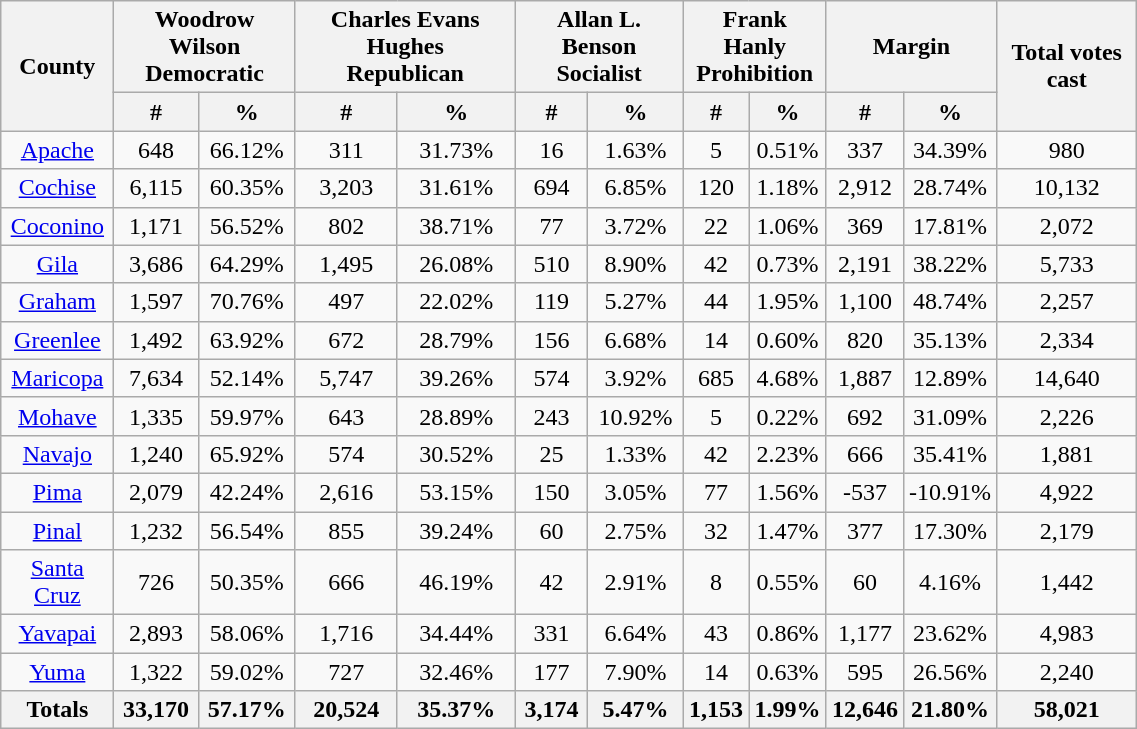<table width="60%" class="wikitable sortable" style="text-align:center">
<tr>
<th style="text-align:center;" rowspan="2">County</th>
<th style="text-align:center;" colspan="2">Woodrow Wilson<br>Democratic</th>
<th style="text-align:center;" colspan="2">Charles Evans Hughes<br>Republican</th>
<th style="text-align:center;" colspan="2">Allan L. Benson<br>Socialist</th>
<th style="text-align:center;" colspan="2">Frank Hanly<br>Prohibition</th>
<th style="text-align:center;" colspan="2">Margin</th>
<th style="text-align:center;" rowspan="2">Total votes cast</th>
</tr>
<tr>
<th style="text-align:center;" data-sort-type="number">#</th>
<th style="text-align:center;" data-sort-type="number">%</th>
<th style="text-align:center;" data-sort-type="number">#</th>
<th style="text-align:center;" data-sort-type="number">%</th>
<th style="text-align:center;" data-sort-type="number">#</th>
<th style="text-align:center;" data-sort-type="number">%</th>
<th style="text-align:center;" data-sort-type="number">#</th>
<th style="text-align:center;" data-sort-type="number">%</th>
<th style="text-align:center;" data-sort-type="number">#</th>
<th style="text-align:center;" data-sort-type="number">%</th>
</tr>
<tr style="text-align:center;">
<td><a href='#'>Apache</a></td>
<td>648</td>
<td>66.12%</td>
<td>311</td>
<td>31.73%</td>
<td>16</td>
<td>1.63%</td>
<td>5</td>
<td>0.51%</td>
<td>337</td>
<td>34.39%</td>
<td>980</td>
</tr>
<tr style="text-align:center;">
<td><a href='#'>Cochise</a></td>
<td>6,115</td>
<td>60.35%</td>
<td>3,203</td>
<td>31.61%</td>
<td>694</td>
<td>6.85%</td>
<td>120</td>
<td>1.18%</td>
<td>2,912</td>
<td>28.74%</td>
<td>10,132</td>
</tr>
<tr style="text-align:center;">
<td><a href='#'>Coconino</a></td>
<td>1,171</td>
<td>56.52%</td>
<td>802</td>
<td>38.71%</td>
<td>77</td>
<td>3.72%</td>
<td>22</td>
<td>1.06%</td>
<td>369</td>
<td>17.81%</td>
<td>2,072</td>
</tr>
<tr style="text-align:center;">
<td><a href='#'>Gila</a></td>
<td>3,686</td>
<td>64.29%</td>
<td>1,495</td>
<td>26.08%</td>
<td>510</td>
<td>8.90%</td>
<td>42</td>
<td>0.73%</td>
<td>2,191</td>
<td>38.22%</td>
<td>5,733</td>
</tr>
<tr style="text-align:center;">
<td><a href='#'>Graham</a></td>
<td>1,597</td>
<td>70.76%</td>
<td>497</td>
<td>22.02%</td>
<td>119</td>
<td>5.27%</td>
<td>44</td>
<td>1.95%</td>
<td>1,100</td>
<td>48.74%</td>
<td>2,257</td>
</tr>
<tr style="text-align:center;">
<td><a href='#'>Greenlee</a></td>
<td>1,492</td>
<td>63.92%</td>
<td>672</td>
<td>28.79%</td>
<td>156</td>
<td>6.68%</td>
<td>14</td>
<td>0.60%</td>
<td>820</td>
<td>35.13%</td>
<td>2,334</td>
</tr>
<tr style="text-align:center;">
<td><a href='#'>Maricopa</a></td>
<td>7,634</td>
<td>52.14%</td>
<td>5,747</td>
<td>39.26%</td>
<td>574</td>
<td>3.92%</td>
<td>685</td>
<td>4.68%</td>
<td>1,887</td>
<td>12.89%</td>
<td>14,640</td>
</tr>
<tr style="text-align:center;">
<td><a href='#'>Mohave</a></td>
<td>1,335</td>
<td>59.97%</td>
<td>643</td>
<td>28.89%</td>
<td>243</td>
<td>10.92%</td>
<td>5</td>
<td>0.22%</td>
<td>692</td>
<td>31.09%</td>
<td>2,226</td>
</tr>
<tr style="text-align:center;">
<td><a href='#'>Navajo</a></td>
<td>1,240</td>
<td>65.92%</td>
<td>574</td>
<td>30.52%</td>
<td>25</td>
<td>1.33%</td>
<td>42</td>
<td>2.23%</td>
<td>666</td>
<td>35.41%</td>
<td>1,881</td>
</tr>
<tr style="text-align:center;">
<td><a href='#'>Pima</a></td>
<td>2,079</td>
<td>42.24%</td>
<td>2,616</td>
<td>53.15%</td>
<td>150</td>
<td>3.05%</td>
<td>77</td>
<td>1.56%</td>
<td>-537</td>
<td>-10.91%</td>
<td>4,922</td>
</tr>
<tr style="text-align:center;">
<td><a href='#'>Pinal</a></td>
<td>1,232</td>
<td>56.54%</td>
<td>855</td>
<td>39.24%</td>
<td>60</td>
<td>2.75%</td>
<td>32</td>
<td>1.47%</td>
<td>377</td>
<td>17.30%</td>
<td>2,179</td>
</tr>
<tr style="text-align:center;">
<td><a href='#'>Santa Cruz</a></td>
<td>726</td>
<td>50.35%</td>
<td>666</td>
<td>46.19%</td>
<td>42</td>
<td>2.91%</td>
<td>8</td>
<td>0.55%</td>
<td>60</td>
<td>4.16%</td>
<td>1,442</td>
</tr>
<tr style="text-align:center;">
<td><a href='#'>Yavapai</a></td>
<td>2,893</td>
<td>58.06%</td>
<td>1,716</td>
<td>34.44%</td>
<td>331</td>
<td>6.64%</td>
<td>43</td>
<td>0.86%</td>
<td>1,177</td>
<td>23.62%</td>
<td>4,983</td>
</tr>
<tr style="text-align:center;">
<td><a href='#'>Yuma</a></td>
<td>1,322</td>
<td>59.02%</td>
<td>727</td>
<td>32.46%</td>
<td>177</td>
<td>7.90%</td>
<td>14</td>
<td>0.63%</td>
<td>595</td>
<td>26.56%</td>
<td>2,240</td>
</tr>
<tr style="text-align:center;">
<th>Totals</th>
<th>33,170</th>
<th>57.17%</th>
<th>20,524</th>
<th>35.37%</th>
<th>3,174</th>
<th>5.47%</th>
<th>1,153</th>
<th>1.99%</th>
<th>12,646</th>
<th>21.80%</th>
<th>58,021</th>
</tr>
</table>
